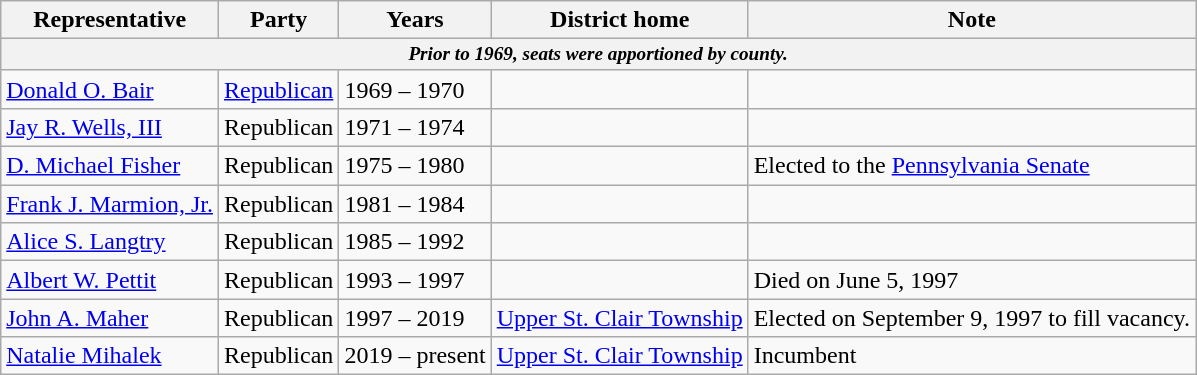<table class=wikitable>
<tr valign=bottom>
<th>Representative</th>
<th>Party</th>
<th>Years</th>
<th>District home</th>
<th>Note</th>
</tr>
<tr>
<th colspan=5 style="font-size: 80%;"><em>Prior to 1969, seats were apportioned by county.</em></th>
</tr>
<tr>
<td><a href='#'>Donald O. Bair</a></td>
<td><a href='#'>Republican</a></td>
<td>1969 – 1970</td>
<td></td>
<td></td>
</tr>
<tr>
<td><a href='#'>Jay R. Wells, III</a></td>
<td>Republican</td>
<td>1971 – 1974</td>
<td></td>
<td></td>
</tr>
<tr>
<td><a href='#'>D. Michael Fisher</a></td>
<td>Republican</td>
<td>1975 – 1980</td>
<td></td>
<td>Elected to the <a href='#'>Pennsylvania Senate</a></td>
</tr>
<tr>
<td><a href='#'>Frank J. Marmion, Jr.</a></td>
<td>Republican</td>
<td>1981 – 1984</td>
<td></td>
<td></td>
</tr>
<tr>
<td><a href='#'>Alice S. Langtry</a></td>
<td>Republican</td>
<td>1985 – 1992</td>
<td></td>
<td></td>
</tr>
<tr>
<td><a href='#'>Albert W. Pettit</a></td>
<td>Republican</td>
<td>1993 – 1997</td>
<td></td>
<td>Died on June 5, 1997</td>
</tr>
<tr>
<td><a href='#'>John A. Maher</a></td>
<td>Republican</td>
<td>1997 – 2019</td>
<td><a href='#'>Upper St. Clair Township</a></td>
<td>Elected on September 9, 1997 to fill vacancy.</td>
</tr>
<tr>
<td><a href='#'>Natalie Mihalek</a></td>
<td>Republican</td>
<td>2019 – present</td>
<td><a href='#'>Upper St. Clair Township</a></td>
<td>Incumbent</td>
</tr>
</table>
